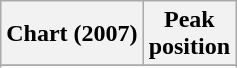<table class="wikitable sortable plainrowheaders" style="text-align:center">
<tr>
<th scope="col">Chart (2007)</th>
<th scope="col">Peak<br>position</th>
</tr>
<tr>
</tr>
<tr>
</tr>
</table>
